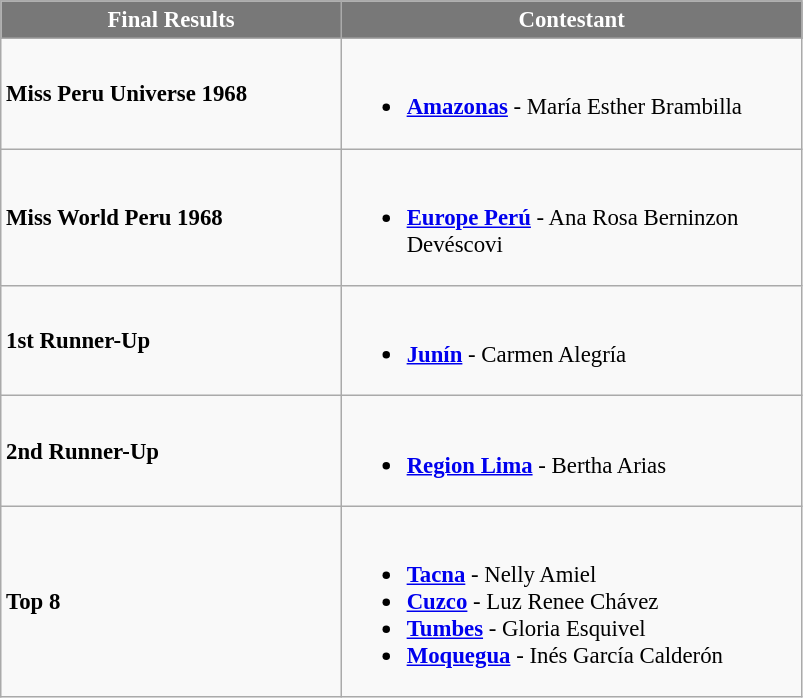<table class="wikitable sortable" style="font-size: 95%;">
<tr>
<th width="220" style="background-color:#787878;color:#FFFFFF;">Final Results</th>
<th width="300" style="background-color:#787878;color:#FFFFFF;">Contestant</th>
</tr>
<tr>
<td><strong>Miss Peru Universe 1968</strong></td>
<td><br><ul><li> <strong><a href='#'>Amazonas</a></strong> - María Esther Brambilla</li></ul></td>
</tr>
<tr>
<td><strong>Miss World Peru 1968</strong></td>
<td><br><ul><li> <strong><a href='#'>Europe Perú</a></strong> - Ana Rosa Berninzon Devéscovi</li></ul></td>
</tr>
<tr>
<td><strong>1st Runner-Up</strong></td>
<td><br><ul><li> <strong><a href='#'>Junín</a></strong> - Carmen Alegría</li></ul></td>
</tr>
<tr>
<td><strong>2nd Runner-Up</strong></td>
<td><br><ul><li> <strong><a href='#'>Region Lima</a></strong> - Bertha Arias</li></ul></td>
</tr>
<tr>
<td><strong>Top 8</strong></td>
<td><br><ul><li> <strong><a href='#'>Tacna</a></strong> - Nelly Amiel</li><li> <strong><a href='#'>Cuzco</a></strong> - Luz Renee Chávez</li><li> <strong><a href='#'>Tumbes</a></strong> - Gloria Esquivel</li><li> <strong><a href='#'>Moquegua</a></strong> - Inés García Calderón</li></ul></td>
</tr>
</table>
